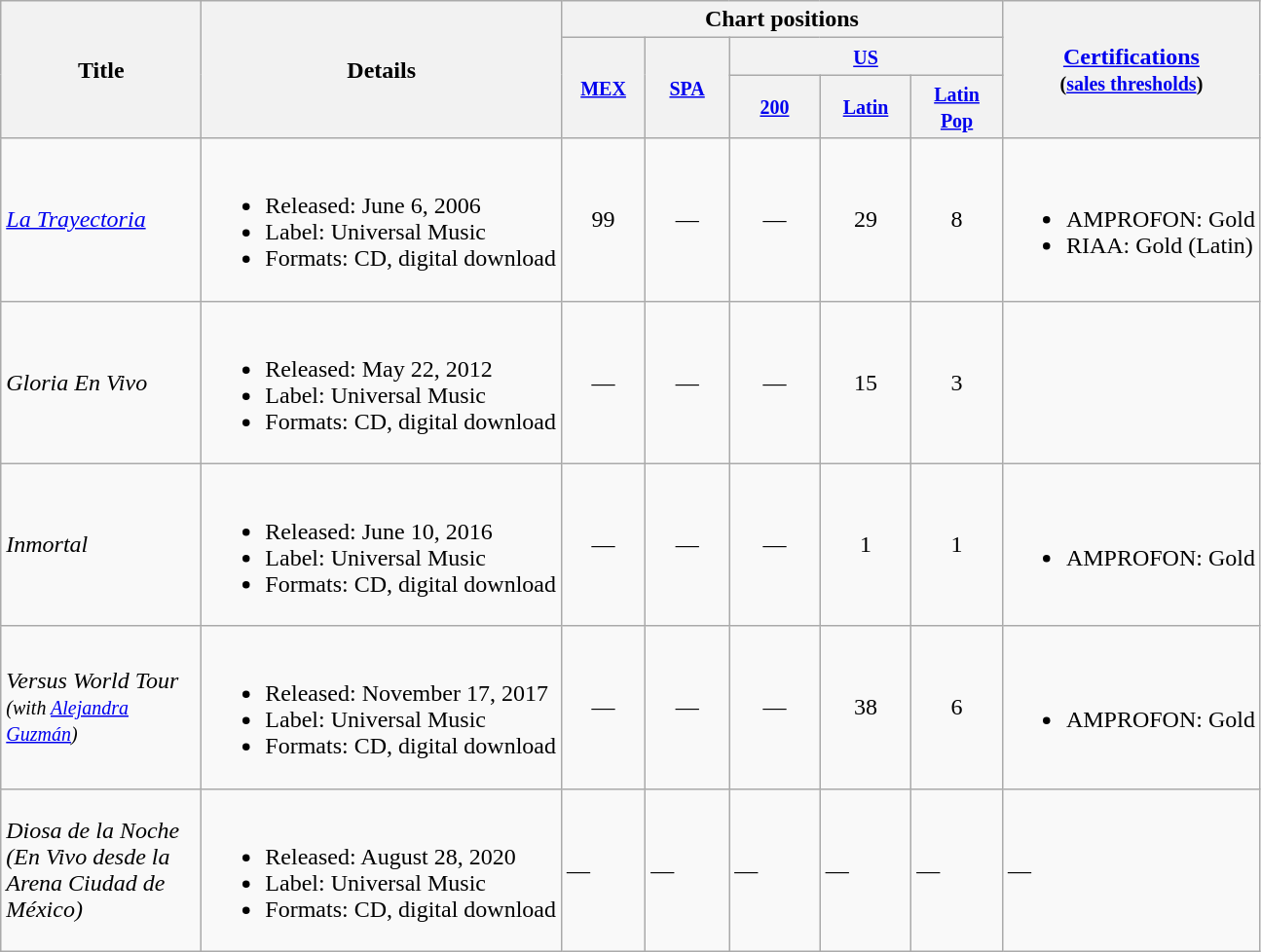<table class="wikitable">
<tr>
<th rowspan="3" width="130">Title</th>
<th rowspan="3">Details</th>
<th colspan="5">Chart positions</th>
<th rowspan="3"><a href='#'>Certifications</a><br><small>(<a href='#'>sales thresholds</a>)</small></th>
</tr>
<tr>
<th rowspan="2" colspan="1" width="50"><small><a href='#'>MEX</a></small><br></th>
<th rowspan="2" colspan="1" width="50"><small><a href='#'>SPA</a></small><br></th>
<th colspan="3" width="165"><small><a href='#'>US</a></small></th>
</tr>
<tr>
<th width="55"><small><a href='#'>200</a></small><br></th>
<th width="55"><small><a href='#'>Latin</a></small><br></th>
<th width="55"><small><a href='#'>Latin Pop</a></small><br></th>
</tr>
<tr>
<td><em><a href='#'>La Trayectoria</a></em></td>
<td><br><ul><li>Released: June 6, 2006</li><li>Label: Universal Music</li><li>Formats: CD, digital download</li></ul></td>
<td style="text-align:center;">99</td>
<td style="text-align:center;">—</td>
<td style="text-align:center;">—</td>
<td style="text-align:center;">29</td>
<td style="text-align:center;">8</td>
<td><br><ul><li>AMPROFON: Gold</li><li>RIAA: Gold (Latin)</li></ul></td>
</tr>
<tr>
<td><em>Gloria En Vivo</em></td>
<td><br><ul><li>Released: May 22, 2012</li><li>Label: Universal Music</li><li>Formats: CD, digital download</li></ul></td>
<td style="text-align:center;">—</td>
<td style="text-align:center;">—</td>
<td style="text-align:center;">—</td>
<td style="text-align:center;">15</td>
<td style="text-align:center;">3</td>
<td></td>
</tr>
<tr>
<td><em>Inmortal</em></td>
<td><br><ul><li>Released: June 10, 2016</li><li>Label: Universal Music</li><li>Formats: CD, digital download</li></ul></td>
<td style="text-align:center;">—</td>
<td style="text-align:center;">—</td>
<td style="text-align:center;">—</td>
<td style="text-align:center;">1</td>
<td style="text-align:center;">1</td>
<td><br><ul><li>AMPROFON: Gold</li></ul></td>
</tr>
<tr>
<td><em>Versus World Tour <small>(with <a href='#'>Alejandra Guzmán</a>)</small></em></td>
<td><br><ul><li>Released: November 17, 2017</li><li>Label: Universal Music</li><li>Formats: CD, digital download</li></ul></td>
<td style="text-align:center;">—</td>
<td style="text-align:center;">—</td>
<td style="text-align:center;">—</td>
<td style="text-align:center;">38</td>
<td style="text-align:center;">6</td>
<td><br><ul><li>AMPROFON: Gold</li></ul></td>
</tr>
<tr>
<td><em>Diosa de la Noche (En Vivo desde la Arena Ciudad de México) </em></td>
<td><br><ul><li>Released: August 28, 2020</li><li>Label: Universal Music</li><li>Formats: CD, digital download</li></ul></td>
<td>—</td>
<td>—</td>
<td>—</td>
<td>—</td>
<td>—</td>
<td>—</td>
</tr>
</table>
